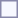<table style="border:1px solid #8888aa; background-color:#f7f8ff; padding:5px; font-size:95%; margin: 0px 12px 12px 0px;">
<tr style="background:#ccc;">
</tr>
</table>
